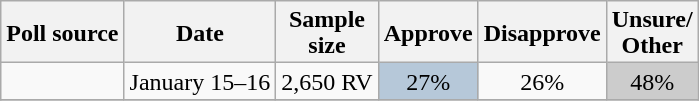<table class="wikitable sortable collapsible" style="text-align:center;line-height:17px">
<tr>
<th>Poll source</th>
<th>Date</th>
<th>Sample<br>size</th>
<th>Approve</th>
<th>Disapprove</th>
<th>Unsure/<br>Other</th>
</tr>
<tr>
<td></td>
<td>January 15–16</td>
<td>2,650 RV</td>
<td style="background:#B6C8D9;">27%</td>
<td>26%</td>
<td style="background:#cccccc;">48%</td>
</tr>
<tr>
</tr>
</table>
